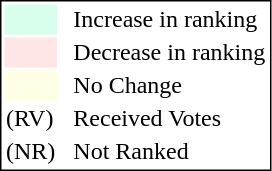<table style="border:1px solid black;">
<tr>
<td style="background:#D8FFEB; width:20px;"></td>
<td> </td>
<td>Increase in ranking</td>
</tr>
<tr>
<td style="background:#FFE6E6; width:20px;"></td>
<td> </td>
<td>Decrease in ranking</td>
</tr>
<tr>
<td style="background:#FFFFE6; width:20px;"></td>
<td> </td>
<td>No Change</td>
</tr>
<tr>
<td>(RV)</td>
<td> </td>
<td>Received Votes</td>
</tr>
<tr>
<td>(NR)</td>
<td> </td>
<td>Not Ranked</td>
</tr>
</table>
